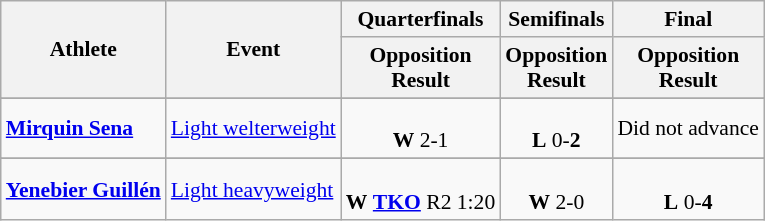<table class="wikitable" border="1" style="font-size:90%">
<tr>
<th rowspan=2>Athlete</th>
<th rowspan=2>Event</th>
<th>Quarterfinals</th>
<th>Semifinals</th>
<th>Final</th>
</tr>
<tr>
<th>Opposition<br>Result</th>
<th>Opposition<br>Result</th>
<th>Opposition<br>Result</th>
</tr>
<tr>
</tr>
<tr align=center>
<td align=left><strong><a href='#'>Mirquin Sena</a></strong></td>
<td align=left><a href='#'>Light welterweight</a></td>
<td><br><strong>W</strong> 2-1</td>
<td><br><strong>L</strong> 0-<strong>2</strong> </td>
<td>Did not advance</td>
</tr>
<tr>
</tr>
<tr align=center>
<td align=left><strong><a href='#'>Yenebier Guillén</a></strong></td>
<td align=left><a href='#'>Light heavyweight</a></td>
<td><br><strong>W</strong> <strong><a href='#'>TKO</a></strong> R2 1:20</td>
<td><br><strong>W</strong> 2-0</td>
<td><br><strong>L</strong> 0-<strong>4</strong> </td>
</tr>
</table>
